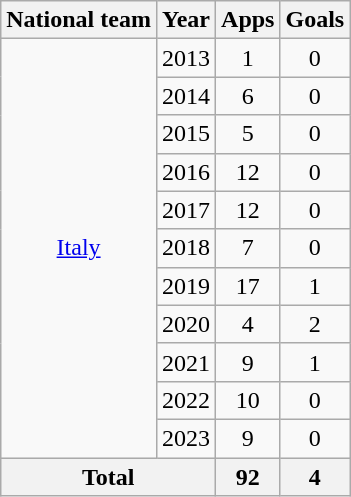<table class="wikitable" style="text-align:center">
<tr>
<th>National team</th>
<th>Year</th>
<th>Apps</th>
<th>Goals</th>
</tr>
<tr>
<td rowspan="11"><a href='#'>Italy</a></td>
<td>2013</td>
<td>1</td>
<td>0</td>
</tr>
<tr>
<td>2014</td>
<td>6</td>
<td>0</td>
</tr>
<tr>
<td>2015</td>
<td>5</td>
<td>0</td>
</tr>
<tr>
<td>2016</td>
<td>12</td>
<td>0</td>
</tr>
<tr>
<td>2017</td>
<td>12</td>
<td>0</td>
</tr>
<tr>
<td>2018</td>
<td>7</td>
<td>0</td>
</tr>
<tr>
<td>2019</td>
<td>17</td>
<td>1</td>
</tr>
<tr>
<td>2020</td>
<td>4</td>
<td>2</td>
</tr>
<tr>
<td>2021</td>
<td>9</td>
<td>1</td>
</tr>
<tr>
<td>2022</td>
<td>10</td>
<td>0</td>
</tr>
<tr>
<td>2023</td>
<td>9</td>
<td>0</td>
</tr>
<tr>
<th colspan="2">Total</th>
<th>92</th>
<th>4</th>
</tr>
</table>
